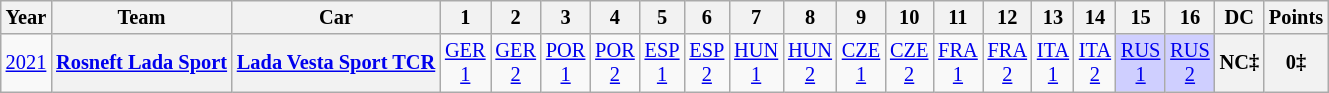<table class="wikitable" style="text-align:center; font-size:85%">
<tr>
<th>Year</th>
<th>Team</th>
<th>Car</th>
<th>1</th>
<th>2</th>
<th>3</th>
<th>4</th>
<th>5</th>
<th>6</th>
<th>7</th>
<th>8</th>
<th>9</th>
<th>10</th>
<th>11</th>
<th>12</th>
<th>13</th>
<th>14</th>
<th>15</th>
<th>16</th>
<th>DC</th>
<th>Points</th>
</tr>
<tr>
<td><a href='#'>2021</a></td>
<th><a href='#'>Rosneft Lada Sport</a></th>
<th><a href='#'>Lada Vesta Sport TCR</a></th>
<td><a href='#'>GER<br>1</a></td>
<td><a href='#'>GER<br>2</a></td>
<td><a href='#'>POR<br>1</a></td>
<td><a href='#'>POR<br>2</a></td>
<td><a href='#'>ESP<br>1</a></td>
<td><a href='#'>ESP<br>2</a></td>
<td><a href='#'>HUN<br>1</a></td>
<td><a href='#'>HUN<br>2</a></td>
<td><a href='#'>CZE<br>1</a></td>
<td><a href='#'>CZE<br>2</a></td>
<td><a href='#'>FRA<br>1</a></td>
<td><a href='#'>FRA<br>2</a></td>
<td><a href='#'>ITA<br>1</a></td>
<td><a href='#'>ITA<br>2</a></td>
<td style="background:#CFCFFF;"><a href='#'>RUS<br>1</a><br></td>
<td style="background:#CFCFFF;"><a href='#'>RUS<br>2</a><br></td>
<th>NC‡</th>
<th>0‡</th>
</tr>
</table>
